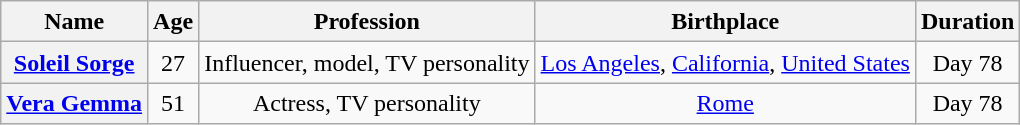<table class="wikitable sortable" style="text-align:center; line-height:20px; width:auto;">
<tr>
<th>Name</th>
<th>Age</th>
<th>Profession</th>
<th>Birthplace</th>
<th>Duration</th>
</tr>
<tr>
<th><a href='#'>Soleil Sorge</a></th>
<td>27</td>
<td>Influencer, model, TV personality</td>
<td><a href='#'>Los Angeles</a>, <a href='#'>California</a>, <a href='#'>United States</a></td>
<td>Day 78</td>
</tr>
<tr>
<th><a href='#'>Vera Gemma</a></th>
<td>51</td>
<td>Actress, TV personality</td>
<td><a href='#'>Rome</a></td>
<td>Day 78</td>
</tr>
</table>
